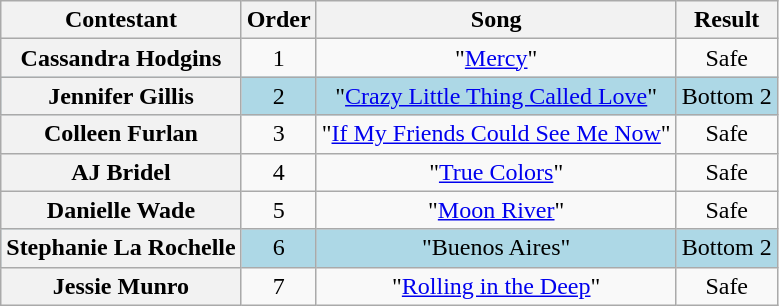<table class="wikitable plainrowheaders" style="text-align:center;">
<tr>
<th scope="col">Contestant</th>
<th scope="col">Order</th>
<th scope="col">Song</th>
<th scope="col">Result</th>
</tr>
<tr>
<th scope="row">Cassandra Hodgins</th>
<td>1</td>
<td>"<a href='#'>Mercy</a>"</td>
<td>Safe</td>
</tr>
<tr style="background:lightblue;">
<th scope="row">Jennifer Gillis</th>
<td>2</td>
<td>"<a href='#'>Crazy Little Thing Called Love</a>"</td>
<td>Bottom 2</td>
</tr>
<tr>
<th scope="row">Colleen Furlan</th>
<td>3</td>
<td>"<a href='#'>If My Friends Could See Me Now</a>"</td>
<td>Safe</td>
</tr>
<tr>
<th scope="row">AJ Bridel</th>
<td>4</td>
<td>"<a href='#'>True Colors</a>"</td>
<td>Safe</td>
</tr>
<tr>
<th scope="row">Danielle Wade</th>
<td>5</td>
<td>"<a href='#'>Moon River</a>"</td>
<td>Safe</td>
</tr>
<tr style="background:lightblue;">
<th scope="row">Stephanie La Rochelle</th>
<td>6</td>
<td>"Buenos Aires"</td>
<td>Bottom 2</td>
</tr>
<tr>
<th scope="row">Jessie Munro</th>
<td>7</td>
<td>"<a href='#'>Rolling in the Deep</a>"</td>
<td>Safe</td>
</tr>
</table>
